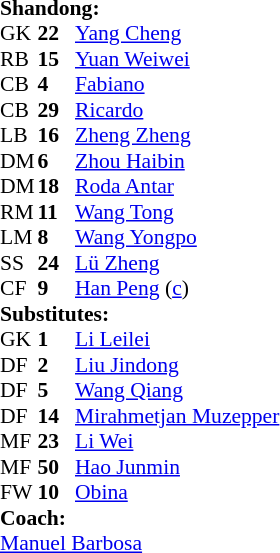<table style="font-size: 90%" cellspacing="0" cellpadding="0">
<tr>
<td colspan="4"><strong>Shandong:</strong></td>
</tr>
<tr>
<th width="25"></th>
<th width="25"></th>
</tr>
<tr>
<td>GK</td>
<td><strong>22</strong></td>
<td> <a href='#'>Yang Cheng</a></td>
</tr>
<tr>
<td>RB</td>
<td><strong>15</strong></td>
<td> <a href='#'>Yuan Weiwei</a></td>
</tr>
<tr>
<td>CB</td>
<td><strong>4</strong></td>
<td> <a href='#'>Fabiano</a></td>
</tr>
<tr>
<td>CB</td>
<td><strong>29</strong></td>
<td> <a href='#'>Ricardo</a></td>
</tr>
<tr>
<td>LB</td>
<td><strong>16</strong></td>
<td> <a href='#'>Zheng Zheng</a></td>
</tr>
<tr>
<td>DM</td>
<td><strong>6</strong></td>
<td> <a href='#'>Zhou Haibin</a></td>
</tr>
<tr>
<td>DM</td>
<td><strong>18</strong></td>
<td> <a href='#'>Roda Antar</a></td>
</tr>
<tr>
<td>RM</td>
<td><strong>11</strong></td>
<td> <a href='#'>Wang Tong</a></td>
<td></td>
<td></td>
</tr>
<tr>
<td>LM</td>
<td><strong>8</strong></td>
<td> <a href='#'>Wang Yongpo</a></td>
<td></td>
<td></td>
</tr>
<tr>
<td>SS</td>
<td><strong>24</strong></td>
<td> <a href='#'>Lü Zheng</a></td>
<td></td>
<td></td>
</tr>
<tr>
<td>CF</td>
<td><strong>9</strong></td>
<td> <a href='#'>Han Peng</a> (<a href='#'>c</a>)</td>
</tr>
<tr>
<td colspan=4><strong>Substitutes:</strong></td>
</tr>
<tr>
<td>GK</td>
<td><strong>1</strong></td>
<td> <a href='#'>Li Leilei</a></td>
</tr>
<tr>
<td>DF</td>
<td><strong>2</strong></td>
<td> <a href='#'>Liu Jindong</a></td>
</tr>
<tr>
<td>DF</td>
<td><strong>5</strong></td>
<td> <a href='#'>Wang Qiang</a></td>
</tr>
<tr>
<td>DF</td>
<td><strong>14</strong></td>
<td> <a href='#'>Mirahmetjan Muzepper</a></td>
<td></td>
<td></td>
</tr>
<tr>
<td>MF</td>
<td><strong>23</strong></td>
<td> <a href='#'>Li Wei</a></td>
</tr>
<tr>
<td>MF</td>
<td><strong>50</strong></td>
<td> <a href='#'>Hao Junmin</a></td>
<td></td>
<td></td>
</tr>
<tr>
<td>FW</td>
<td><strong>10</strong></td>
<td> <a href='#'>Obina</a></td>
<td></td>
<td></td>
</tr>
<tr>
<td colspan=4><strong>Coach:</strong></td>
</tr>
<tr>
<td colspan="4"> <a href='#'>Manuel Barbosa</a></td>
</tr>
</table>
